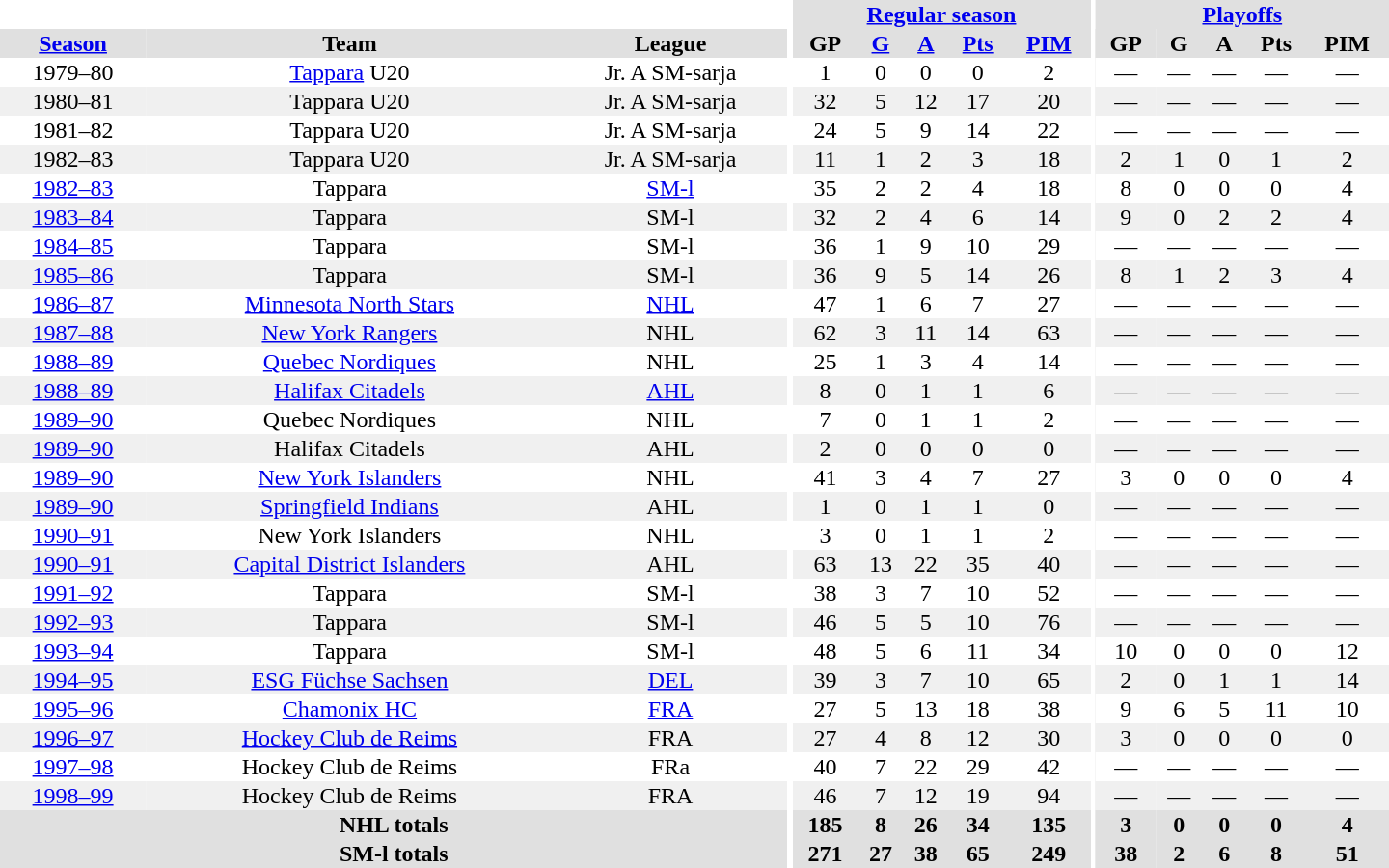<table border="0" cellpadding="1" cellspacing="0" style="text-align:center; width:60em">
<tr bgcolor="#e0e0e0">
<th colspan="3" bgcolor="#ffffff"></th>
<th rowspan="100" bgcolor="#ffffff"></th>
<th colspan="5"><a href='#'>Regular season</a></th>
<th rowspan="100" bgcolor="#ffffff"></th>
<th colspan="5"><a href='#'>Playoffs</a></th>
</tr>
<tr bgcolor="#e0e0e0">
<th><a href='#'>Season</a></th>
<th>Team</th>
<th>League</th>
<th>GP</th>
<th><a href='#'>G</a></th>
<th><a href='#'>A</a></th>
<th><a href='#'>Pts</a></th>
<th><a href='#'>PIM</a></th>
<th>GP</th>
<th>G</th>
<th>A</th>
<th>Pts</th>
<th>PIM</th>
</tr>
<tr>
<td>1979–80</td>
<td><a href='#'>Tappara</a> U20</td>
<td>Jr. A SM-sarja</td>
<td>1</td>
<td>0</td>
<td>0</td>
<td>0</td>
<td>2</td>
<td>—</td>
<td>—</td>
<td>—</td>
<td>—</td>
<td>—</td>
</tr>
<tr bgcolor="#f0f0f0">
<td>1980–81</td>
<td>Tappara U20</td>
<td>Jr. A SM-sarja</td>
<td>32</td>
<td>5</td>
<td>12</td>
<td>17</td>
<td>20</td>
<td>—</td>
<td>—</td>
<td>—</td>
<td>—</td>
<td>—</td>
</tr>
<tr>
<td>1981–82</td>
<td>Tappara U20</td>
<td>Jr. A SM-sarja</td>
<td>24</td>
<td>5</td>
<td>9</td>
<td>14</td>
<td>22</td>
<td>—</td>
<td>—</td>
<td>—</td>
<td>—</td>
<td>—</td>
</tr>
<tr bgcolor="#f0f0f0">
<td>1982–83</td>
<td>Tappara U20</td>
<td>Jr. A SM-sarja</td>
<td>11</td>
<td>1</td>
<td>2</td>
<td>3</td>
<td>18</td>
<td>2</td>
<td>1</td>
<td>0</td>
<td>1</td>
<td>2</td>
</tr>
<tr>
<td><a href='#'>1982–83</a></td>
<td>Tappara</td>
<td><a href='#'>SM-l</a></td>
<td>35</td>
<td>2</td>
<td>2</td>
<td>4</td>
<td>18</td>
<td>8</td>
<td>0</td>
<td>0</td>
<td>0</td>
<td>4</td>
</tr>
<tr bgcolor="#f0f0f0">
<td><a href='#'>1983–84</a></td>
<td>Tappara</td>
<td>SM-l</td>
<td>32</td>
<td>2</td>
<td>4</td>
<td>6</td>
<td>14</td>
<td>9</td>
<td>0</td>
<td>2</td>
<td>2</td>
<td>4</td>
</tr>
<tr>
<td><a href='#'>1984–85</a></td>
<td>Tappara</td>
<td>SM-l</td>
<td>36</td>
<td>1</td>
<td>9</td>
<td>10</td>
<td>29</td>
<td>—</td>
<td>—</td>
<td>—</td>
<td>—</td>
<td>—</td>
</tr>
<tr bgcolor="#f0f0f0">
<td><a href='#'>1985–86</a></td>
<td>Tappara</td>
<td>SM-l</td>
<td>36</td>
<td>9</td>
<td>5</td>
<td>14</td>
<td>26</td>
<td>8</td>
<td>1</td>
<td>2</td>
<td>3</td>
<td>4</td>
</tr>
<tr>
<td><a href='#'>1986–87</a></td>
<td><a href='#'>Minnesota North Stars</a></td>
<td><a href='#'>NHL</a></td>
<td>47</td>
<td>1</td>
<td>6</td>
<td>7</td>
<td>27</td>
<td>—</td>
<td>—</td>
<td>—</td>
<td>—</td>
<td>—</td>
</tr>
<tr bgcolor="#f0f0f0">
<td><a href='#'>1987–88</a></td>
<td><a href='#'>New York Rangers</a></td>
<td>NHL</td>
<td>62</td>
<td>3</td>
<td>11</td>
<td>14</td>
<td>63</td>
<td>—</td>
<td>—</td>
<td>—</td>
<td>—</td>
<td>—</td>
</tr>
<tr>
<td><a href='#'>1988–89</a></td>
<td><a href='#'>Quebec Nordiques</a></td>
<td>NHL</td>
<td>25</td>
<td>1</td>
<td>3</td>
<td>4</td>
<td>14</td>
<td>—</td>
<td>—</td>
<td>—</td>
<td>—</td>
<td>—</td>
</tr>
<tr bgcolor="#f0f0f0">
<td><a href='#'>1988–89</a></td>
<td><a href='#'>Halifax Citadels</a></td>
<td><a href='#'>AHL</a></td>
<td>8</td>
<td>0</td>
<td>1</td>
<td>1</td>
<td>6</td>
<td>—</td>
<td>—</td>
<td>—</td>
<td>—</td>
<td>—</td>
</tr>
<tr>
<td><a href='#'>1989–90</a></td>
<td>Quebec Nordiques</td>
<td>NHL</td>
<td>7</td>
<td>0</td>
<td>1</td>
<td>1</td>
<td>2</td>
<td>—</td>
<td>—</td>
<td>—</td>
<td>—</td>
<td>—</td>
</tr>
<tr bgcolor="#f0f0f0">
<td><a href='#'>1989–90</a></td>
<td>Halifax Citadels</td>
<td>AHL</td>
<td>2</td>
<td>0</td>
<td>0</td>
<td>0</td>
<td>0</td>
<td>—</td>
<td>—</td>
<td>—</td>
<td>—</td>
<td>—</td>
</tr>
<tr>
<td><a href='#'>1989–90</a></td>
<td><a href='#'>New York Islanders</a></td>
<td>NHL</td>
<td>41</td>
<td>3</td>
<td>4</td>
<td>7</td>
<td>27</td>
<td>3</td>
<td>0</td>
<td>0</td>
<td>0</td>
<td>4</td>
</tr>
<tr bgcolor="#f0f0f0">
<td><a href='#'>1989–90</a></td>
<td><a href='#'>Springfield Indians</a></td>
<td>AHL</td>
<td>1</td>
<td>0</td>
<td>1</td>
<td>1</td>
<td>0</td>
<td>—</td>
<td>—</td>
<td>—</td>
<td>—</td>
<td>—</td>
</tr>
<tr>
<td><a href='#'>1990–91</a></td>
<td>New York Islanders</td>
<td>NHL</td>
<td>3</td>
<td>0</td>
<td>1</td>
<td>1</td>
<td>2</td>
<td>—</td>
<td>—</td>
<td>—</td>
<td>—</td>
<td>—</td>
</tr>
<tr bgcolor="#f0f0f0">
<td><a href='#'>1990–91</a></td>
<td><a href='#'>Capital District Islanders</a></td>
<td>AHL</td>
<td>63</td>
<td>13</td>
<td>22</td>
<td>35</td>
<td>40</td>
<td>—</td>
<td>—</td>
<td>—</td>
<td>—</td>
<td>—</td>
</tr>
<tr>
<td><a href='#'>1991–92</a></td>
<td>Tappara</td>
<td>SM-l</td>
<td>38</td>
<td>3</td>
<td>7</td>
<td>10</td>
<td>52</td>
<td>—</td>
<td>—</td>
<td>—</td>
<td>—</td>
<td>—</td>
</tr>
<tr bgcolor="#f0f0f0">
<td><a href='#'>1992–93</a></td>
<td>Tappara</td>
<td>SM-l</td>
<td>46</td>
<td>5</td>
<td>5</td>
<td>10</td>
<td>76</td>
<td>—</td>
<td>—</td>
<td>—</td>
<td>—</td>
<td>—</td>
</tr>
<tr>
<td><a href='#'>1993–94</a></td>
<td>Tappara</td>
<td>SM-l</td>
<td>48</td>
<td>5</td>
<td>6</td>
<td>11</td>
<td>34</td>
<td>10</td>
<td>0</td>
<td>0</td>
<td>0</td>
<td>12</td>
</tr>
<tr bgcolor="#f0f0f0">
<td><a href='#'>1994–95</a></td>
<td><a href='#'>ESG Füchse Sachsen</a></td>
<td><a href='#'>DEL</a></td>
<td>39</td>
<td>3</td>
<td>7</td>
<td>10</td>
<td>65</td>
<td>2</td>
<td>0</td>
<td>1</td>
<td>1</td>
<td>14</td>
</tr>
<tr>
<td><a href='#'>1995–96</a></td>
<td><a href='#'>Chamonix HC</a></td>
<td><a href='#'>FRA</a></td>
<td>27</td>
<td>5</td>
<td>13</td>
<td>18</td>
<td>38</td>
<td>9</td>
<td>6</td>
<td>5</td>
<td>11</td>
<td>10</td>
</tr>
<tr bgcolor="#f0f0f0">
<td><a href='#'>1996–97</a></td>
<td><a href='#'>Hockey Club de Reims</a></td>
<td>FRA</td>
<td>27</td>
<td>4</td>
<td>8</td>
<td>12</td>
<td>30</td>
<td>3</td>
<td>0</td>
<td>0</td>
<td>0</td>
<td>0</td>
</tr>
<tr>
<td><a href='#'>1997–98</a></td>
<td>Hockey Club de Reims</td>
<td>FRa</td>
<td>40</td>
<td>7</td>
<td>22</td>
<td>29</td>
<td>42</td>
<td>—</td>
<td>—</td>
<td>—</td>
<td>—</td>
<td>—</td>
</tr>
<tr bgcolor="#f0f0f0">
<td><a href='#'>1998–99</a></td>
<td>Hockey Club de Reims</td>
<td>FRA</td>
<td>46</td>
<td>7</td>
<td>12</td>
<td>19</td>
<td>94</td>
<td>—</td>
<td>—</td>
<td>—</td>
<td>—</td>
<td>—</td>
</tr>
<tr bgcolor="#e0e0e0">
<th colspan="3">NHL totals</th>
<th>185</th>
<th>8</th>
<th>26</th>
<th>34</th>
<th>135</th>
<th>3</th>
<th>0</th>
<th>0</th>
<th>0</th>
<th>4</th>
</tr>
<tr bgcolor="#e0e0e0">
<th colspan="3">SM-l totals</th>
<th>271</th>
<th>27</th>
<th>38</th>
<th>65</th>
<th>249</th>
<th>38</th>
<th>2</th>
<th>6</th>
<th>8</th>
<th>51</th>
</tr>
</table>
